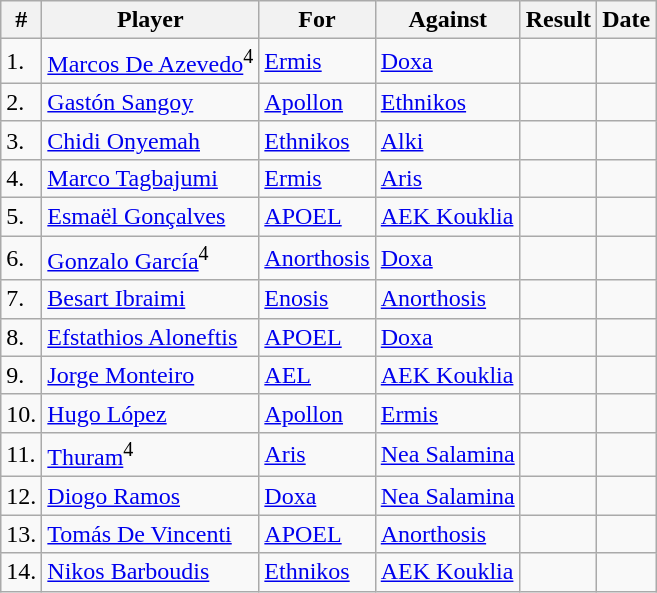<table class="wikitable sortable">
<tr>
<th>#</th>
<th>Player</th>
<th>For</th>
<th>Against</th>
<th align=center>Result</th>
<th>Date</th>
</tr>
<tr>
<td>1.</td>
<td> <a href='#'>Marcos De Azevedo</a><sup>4</sup></td>
<td><a href='#'>Ermis</a></td>
<td><a href='#'>Doxa</a></td>
<td align="center"></td>
<td></td>
</tr>
<tr>
<td>2.</td>
<td> <a href='#'>Gastón Sangoy</a></td>
<td><a href='#'>Apollon</a></td>
<td><a href='#'>Ethnikos</a></td>
<td align="center"></td>
<td></td>
</tr>
<tr>
<td>3.</td>
<td> <a href='#'>Chidi Onyemah</a></td>
<td><a href='#'>Ethnikos</a></td>
<td><a href='#'>Alki</a></td>
<td align="center"></td>
<td></td>
</tr>
<tr>
<td>4.</td>
<td> <a href='#'>Marco Tagbajumi</a></td>
<td><a href='#'>Ermis</a></td>
<td><a href='#'>Aris</a></td>
<td align="center"></td>
<td></td>
</tr>
<tr>
<td>5.</td>
<td> <a href='#'>Esmaël Gonçalves</a></td>
<td><a href='#'>APOEL</a></td>
<td><a href='#'>AEK Kouklia</a></td>
<td align="center"></td>
<td></td>
</tr>
<tr>
<td>6.</td>
<td> <a href='#'>Gonzalo García</a><sup>4</sup></td>
<td><a href='#'>Anorthosis</a></td>
<td><a href='#'>Doxa</a></td>
<td align="center"></td>
<td></td>
</tr>
<tr>
<td>7.</td>
<td> <a href='#'>Besart Ibraimi</a></td>
<td><a href='#'>Enosis</a></td>
<td><a href='#'>Anorthosis</a></td>
<td align="center"></td>
<td></td>
</tr>
<tr>
<td>8.</td>
<td> <a href='#'>Efstathios Aloneftis</a></td>
<td><a href='#'>APOEL</a></td>
<td><a href='#'>Doxa</a></td>
<td align="center"></td>
<td></td>
</tr>
<tr>
<td>9.</td>
<td> <a href='#'>Jorge Monteiro</a></td>
<td><a href='#'>AEL</a></td>
<td><a href='#'>AEK Kouklia</a></td>
<td align="center"></td>
<td></td>
</tr>
<tr>
<td>10.</td>
<td> <a href='#'>Hugo López</a></td>
<td><a href='#'>Apollon</a></td>
<td><a href='#'>Ermis</a></td>
<td align="center"></td>
<td></td>
</tr>
<tr>
<td>11.</td>
<td> <a href='#'>Thuram</a><sup>4</sup></td>
<td><a href='#'>Aris</a></td>
<td><a href='#'>Nea Salamina</a></td>
<td align="center"></td>
<td></td>
</tr>
<tr>
<td>12.</td>
<td> <a href='#'>Diogo Ramos</a></td>
<td><a href='#'>Doxa</a></td>
<td><a href='#'>Nea Salamina</a></td>
<td align="center"></td>
<td></td>
</tr>
<tr>
<td>13.</td>
<td> <a href='#'>Tomás De Vincenti</a></td>
<td><a href='#'>APOEL</a></td>
<td><a href='#'>Anorthosis</a></td>
<td align="center"></td>
<td></td>
</tr>
<tr>
<td>14.</td>
<td> <a href='#'>Nikos Barboudis</a></td>
<td><a href='#'>Ethnikos</a></td>
<td><a href='#'>AEK Kouklia</a></td>
<td align="center"></td>
<td></td>
</tr>
</table>
